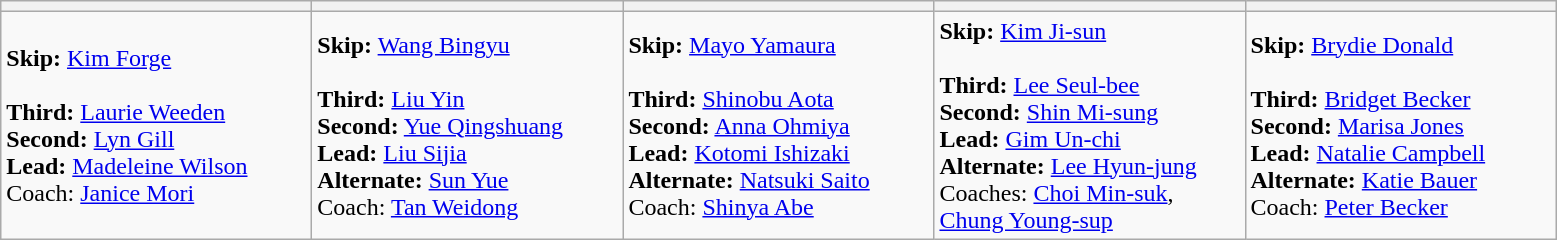<table class="wikitable">
<tr>
<th bgcolor="#efefef" width="200"></th>
<th bgcolor="#efefef" width="200"></th>
<th bgcolor="#efefef" width="200"></th>
<th bgcolor="#efefef" width="200"></th>
<th bgcolor="#efefef" width="200"></th>
</tr>
<tr>
<td><strong>Skip:</strong> <a href='#'>Kim Forge</a> <br><br><strong>Third:</strong> <a href='#'>Laurie Weeden</a> <br>
<strong>Second:</strong> <a href='#'>Lyn Gill</a> <br>
<strong>Lead:</strong> <a href='#'>Madeleine Wilson</a> <br>
Coach: <a href='#'>Janice Mori</a></td>
<td><strong>Skip:</strong> <a href='#'>Wang Bingyu</a> <br><br><strong>Third:</strong> <a href='#'>Liu Yin</a> <br>
<strong>Second:</strong> <a href='#'>Yue Qingshuang</a> <br>
<strong>Lead:</strong> <a href='#'>Liu Sijia</a> <br>
<strong>Alternate:</strong> <a href='#'>Sun Yue</a> <br>
Coach: <a href='#'>Tan Weidong</a></td>
<td><strong>Skip:</strong> <a href='#'>Mayo Yamaura</a> <br><br><strong>Third:</strong> <a href='#'>Shinobu Aota</a> <br>
<strong>Second:</strong> <a href='#'>Anna Ohmiya</a> <br>
<strong>Lead:</strong> <a href='#'>Kotomi Ishizaki</a> <br>
<strong>Alternate:</strong> <a href='#'>Natsuki Saito</a> <br>
Coach: <a href='#'>Shinya Abe</a></td>
<td><strong>Skip:</strong> <a href='#'>Kim Ji-sun</a> <br><br><strong>Third:</strong> <a href='#'>Lee Seul-bee</a> <br>
<strong>Second:</strong> <a href='#'>Shin Mi-sung</a> <br>
<strong>Lead:</strong> <a href='#'>Gim Un-chi</a> <br>
<strong>Alternate:</strong> <a href='#'>Lee Hyun-jung</a> <br>
Coaches: <a href='#'>Choi Min-suk</a>, <br><a href='#'>Chung Young-sup</a></td>
<td><strong>Skip:</strong> <a href='#'>Brydie Donald</a> <br><br><strong>Third:</strong> <a href='#'>Bridget Becker</a> <br>
<strong>Second:</strong> <a href='#'>Marisa Jones</a> <br>
<strong>Lead:</strong> <a href='#'>Natalie Campbell</a> <br>
<strong>Alternate:</strong> <a href='#'>Katie Bauer</a> <br>
Coach: <a href='#'>Peter Becker</a></td>
</tr>
</table>
